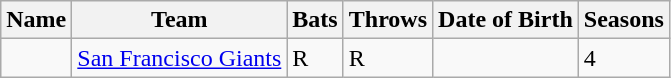<table class="wikitable sortable collapsible collapsed">
<tr>
<th>Name</th>
<th>Team</th>
<th>Bats</th>
<th>Throws</th>
<th>Date of Birth</th>
<th>Seasons</th>
</tr>
<tr>
<td></td>
<td><a href='#'>San Francisco Giants</a></td>
<td>R</td>
<td>R</td>
<td></td>
<td>4</td>
</tr>
</table>
